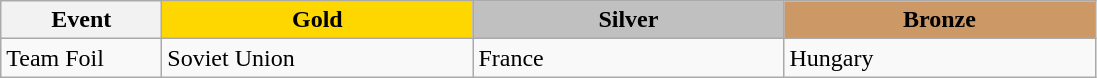<table class="wikitable">
<tr>
<th width="100">Event</th>
<th style="background-color:gold;" width="200"> Gold</th>
<th style="background-color:silver;" width="200"> Silver</th>
<th style="background-color:#CC9966;" width="200"> Bronze</th>
</tr>
<tr>
<td>Team Foil</td>
<td> Soviet Union</td>
<td> France</td>
<td> Hungary</td>
</tr>
</table>
